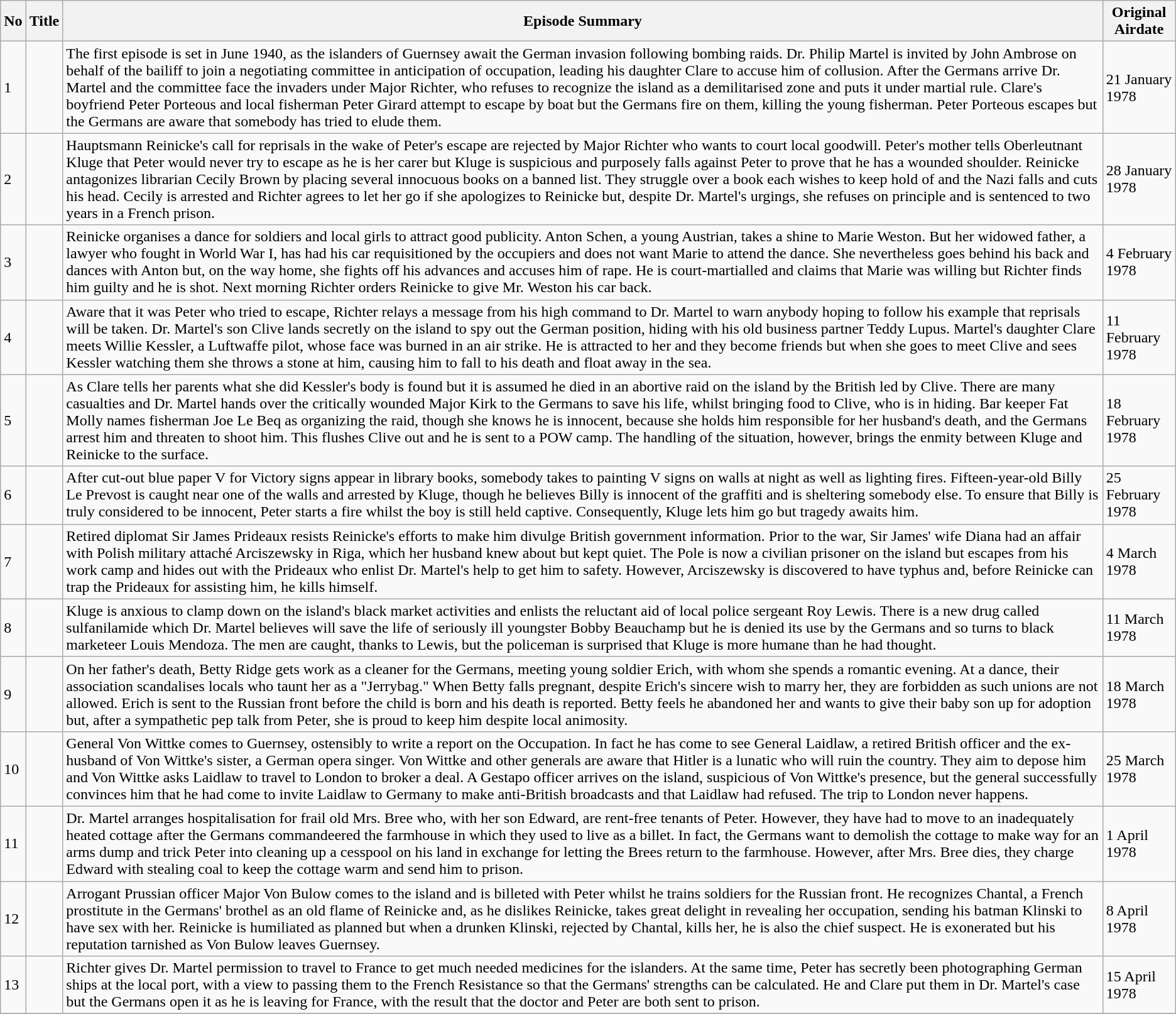<table class="wikitable">
<tr>
<th>No</th>
<th>Title</th>
<th>Episode Summary</th>
<th>Original Airdate</th>
</tr>
<tr>
<td>1</td>
<td></td>
<td>The first episode is set in June 1940, as the islanders of Guernsey await the German invasion following bombing raids. Dr. Philip Martel is invited by John Ambrose on behalf of the bailiff to join a negotiating committee in anticipation of occupation, leading his daughter Clare to accuse him of collusion. After the Germans arrive Dr. Martel and the committee face the invaders under Major Richter, who refuses to recognize the island as a demilitarised zone and puts it under martial rule. Clare's boyfriend Peter Porteous and local fisherman Peter Girard attempt to escape by boat but the Germans fire on them, killing the young fisherman. Peter Porteous escapes but the Germans are aware that somebody has tried to elude them.</td>
<td>21 January 1978</td>
</tr>
<tr>
<td>2</td>
<td></td>
<td>Hauptsmann Reinicke's call for reprisals in the wake of Peter's escape are rejected by Major Richter who wants to court local goodwill. Peter's mother tells Oberleutnant Kluge that Peter would never try to escape as he is her carer but Kluge is suspicious and purposely falls against Peter to prove that he has a wounded shoulder. Reinicke antagonizes librarian Cecily Brown by placing several innocuous books on a banned list. They struggle over a book each wishes to keep hold of and the Nazi falls and cuts his head. Cecily is arrested and Richter agrees to let her go if she apologizes to Reinicke but, despite Dr. Martel's urgings, she refuses on principle and is sentenced to two years in a French prison.</td>
<td>28 January 1978</td>
</tr>
<tr>
<td>3</td>
<td></td>
<td>Reinicke organises a dance for soldiers and local girls to attract good publicity. Anton Schen, a young Austrian, takes a shine to Marie Weston. But her widowed father, a lawyer who fought in World War I, has had his car requisitioned by the occupiers and does not want Marie to attend the dance. She nevertheless goes behind his back and dances with Anton but, on the way home, she fights off his advances and accuses him of rape. He is court-martialled and claims that Marie was willing but Richter finds him guilty and he is shot. Next morning Richter orders Reinicke to give Mr. Weston his car back.</td>
<td>4 February 1978</td>
</tr>
<tr>
<td>4</td>
<td></td>
<td>Aware that it was Peter who tried to escape, Richter relays a message from his high command to Dr. Martel to warn anybody hoping to follow his example that reprisals will be taken. Dr. Martel's son Clive lands secretly on the island to spy out the German position, hiding with his old business partner Teddy Lupus. Martel's daughter Clare meets Willie Kessler, a Luftwaffe pilot, whose face was burned in an air strike. He is attracted to her and they become friends but when she goes to meet Clive and sees Kessler watching them she throws a stone at him, causing him to fall to his death and float away in the sea.</td>
<td>11 February 1978</td>
</tr>
<tr>
<td>5</td>
<td></td>
<td>As Clare tells her parents what she did Kessler's body is found but it is assumed he died in an abortive raid on the island by the British led by Clive. There are many casualties and Dr. Martel hands over the critically wounded Major Kirk to the Germans to save his life, whilst bringing food to Clive, who is in hiding. Bar keeper Fat Molly names fisherman Joe Le Beq as organizing the raid, though she knows he is innocent, because she holds him responsible for her husband's death, and the Germans arrest him and threaten to shoot him. This flushes Clive out and he is sent to a POW camp. The handling of the situation, however, brings the enmity between Kluge and Reinicke to the surface.</td>
<td>18 February 1978</td>
</tr>
<tr>
<td>6</td>
<td></td>
<td>After cut-out blue paper V for Victory signs appear in library books, somebody takes to painting V signs on walls at night as well as lighting fires. Fifteen-year-old Billy Le Prevost is caught near one of the walls and arrested by Kluge, though he believes Billy is innocent of the graffiti and is sheltering somebody else. To ensure that Billy is truly considered to be innocent, Peter starts a fire whilst the boy is still held captive. Consequently, Kluge lets him go but tragedy awaits him.</td>
<td>25 February 1978</td>
</tr>
<tr>
<td>7</td>
<td></td>
<td>Retired diplomat Sir James Prideaux resists Reinicke's efforts to make him divulge British government information. Prior to the war, Sir James' wife Diana had an affair with Polish military attaché Arciszewsky in Riga, which her husband knew about but kept quiet. The Pole is now a civilian prisoner on the island but escapes from his work camp and hides out with the Prideaux who enlist Dr. Martel's help to get him to safety. However, Arciszewsky is discovered to have typhus and, before Reinicke can trap the Prideaux for assisting him, he kills himself.</td>
<td>4 March 1978</td>
</tr>
<tr>
<td>8</td>
<td></td>
<td>Kluge is anxious to clamp down on the island's black market activities and enlists the reluctant aid of local police sergeant Roy Lewis. There is a new drug called sulfanilamide which Dr. Martel believes will save the life of seriously ill youngster Bobby Beauchamp but he is denied its use by the Germans and so turns to black marketeer Louis Mendoza. The men are caught, thanks to Lewis, but the policeman is surprised that Kluge is more humane than he had thought.</td>
<td>11 March 1978</td>
</tr>
<tr>
<td>9</td>
<td></td>
<td>On her father's death, Betty Ridge gets work as a cleaner for the Germans, meeting young soldier Erich, with whom she spends a romantic evening. At a dance, their association scandalises locals who taunt her as a "Jerrybag." When Betty falls pregnant, despite Erich's sincere wish to marry her, they are forbidden as such unions are not allowed. Erich is sent to the Russian front before the child is born and his death is reported. Betty feels he abandoned her and wants to give their baby son up for adoption but, after a sympathetic pep talk from Peter, she is proud to keep him despite local animosity.</td>
<td>18 March 1978</td>
</tr>
<tr>
<td>10</td>
<td></td>
<td>General Von Wittke comes to Guernsey, ostensibly to write a report on the Occupation. In fact he has come to see General Laidlaw, a retired British officer and the ex-husband of Von Wittke's sister, a German opera singer. Von Wittke and other generals are aware that Hitler is a lunatic who will ruin the country. They aim to depose him and Von Wittke asks Laidlaw to travel to London to broker a deal. A Gestapo officer arrives on the island, suspicious of Von Wittke's presence, but the general successfully convinces him that he had come to invite Laidlaw to Germany to make anti-British broadcasts and that Laidlaw had refused. The trip to London never happens.</td>
<td>25 March 1978</td>
</tr>
<tr>
<td>11</td>
<td></td>
<td>Dr. Martel arranges hospitalisation for frail old Mrs. Bree who, with her son Edward, are rent-free tenants of Peter. However, they have had to move to an inadequately heated cottage after the Germans commandeered the farmhouse in which they used to live as a billet. In fact, the Germans want to demolish the cottage to make way for an arms dump and trick Peter into cleaning up a cesspool on his land in exchange for letting the Brees return to the farmhouse. However, after Mrs. Bree dies, they charge Edward with stealing coal to keep the cottage warm and send him to prison.</td>
<td>1 April 1978</td>
</tr>
<tr>
<td>12</td>
<td></td>
<td>Arrogant Prussian officer Major Von Bulow comes to the island and is billeted with Peter whilst he trains soldiers for the Russian front. He recognizes Chantal, a French prostitute in the Germans' brothel as an old flame of Reinicke and, as he dislikes Reinicke, takes great delight in revealing her occupation, sending his batman Klinski to have sex with her. Reinicke is humiliated as planned but when a drunken Klinski, rejected by Chantal, kills her, he is also the chief suspect. He is exonerated but his reputation tarnished as Von Bulow leaves Guernsey.</td>
<td>8 April 1978</td>
</tr>
<tr>
<td>13</td>
<td></td>
<td>Richter gives Dr. Martel permission to travel to France to get much needed medicines for the islanders. At the same time, Peter has secretly been photographing German ships at the local port, with a view to passing them to the French Resistance so that the Germans' strengths can be calculated. He and Clare put them in Dr. Martel's case but the Germans open it as he is leaving for France, with the result that the doctor and Peter are both sent to prison.</td>
<td>15 April 1978</td>
</tr>
<tr>
</tr>
</table>
